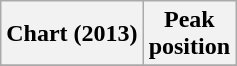<table class="wikitable sortable plainrowheaders" style="text-align:center">
<tr>
<th scope="col">Chart (2013)</th>
<th scope="col">Peak<br>position</th>
</tr>
<tr>
</tr>
</table>
